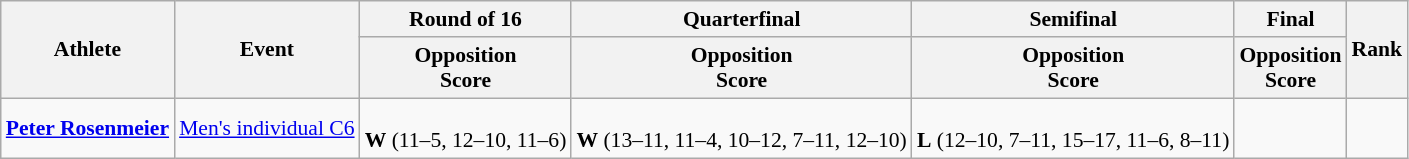<table class=wikitable style="font-size:90%">
<tr align=center>
<th rowspan="2">Athlete</th>
<th rowspan="2">Event</th>
<th>Round of 16</th>
<th>Quarterfinal</th>
<th>Semifinal</th>
<th>Final</th>
<th rowspan="2">Rank</th>
</tr>
<tr>
<th>Opposition<br>Score</th>
<th>Opposition<br>Score</th>
<th>Opposition<br>Score</th>
<th>Opposition<br>Score</th>
</tr>
<tr align=center>
<td align=left><strong><a href='#'>Peter Rosenmeier</a></strong></td>
<td align=left><a href='#'>Men's individual C6</a></td>
<td><br> <strong>W</strong> (11–5, 12–10, 11–6)</td>
<td><br> <strong>W</strong> (13–11, 11–4, 10–12, 7–11, 12–10)</td>
<td><br> <strong>L</strong> (12–10, 7–11, 15–17, 11–6, 8–11)</td>
<td></td>
<td></td>
</tr>
</table>
